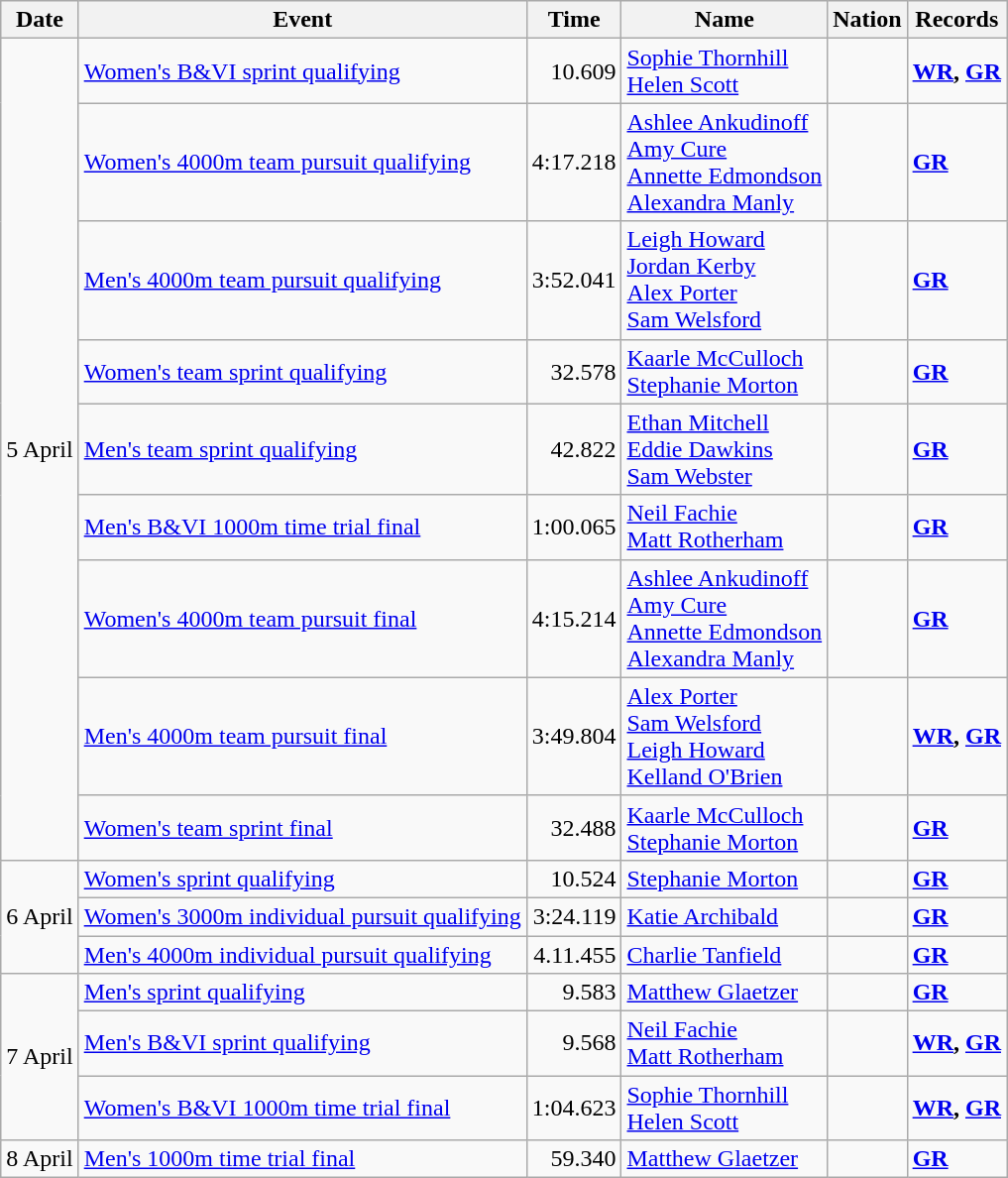<table class="wikitable">
<tr>
<th>Date</th>
<th>Event</th>
<th>Time</th>
<th>Name</th>
<th>Nation</th>
<th>Records</th>
</tr>
<tr>
<td rowspan=9>5 April</td>
<td><a href='#'>Women's B&VI sprint qualifying</a></td>
<td align="right">10.609</td>
<td><a href='#'>Sophie Thornhill</a><br><a href='#'>Helen Scott</a></td>
<td></td>
<td><strong><a href='#'>WR</a>, <a href='#'>GR</a></strong></td>
</tr>
<tr>
<td><a href='#'>Women's 4000m team pursuit qualifying</a></td>
<td align="right">4:17.218</td>
<td><a href='#'>Ashlee Ankudinoff</a><br><a href='#'>Amy Cure</a><br><a href='#'>Annette Edmondson</a><br><a href='#'>Alexandra Manly</a></td>
<td></td>
<td><strong><a href='#'>GR</a></strong></td>
</tr>
<tr>
<td><a href='#'>Men's 4000m team pursuit qualifying</a></td>
<td align="right">3:52.041</td>
<td><a href='#'>Leigh Howard</a><br><a href='#'>Jordan Kerby</a><br><a href='#'>Alex Porter</a><br><a href='#'>Sam Welsford</a></td>
<td></td>
<td><strong><a href='#'>GR</a></strong></td>
</tr>
<tr>
<td><a href='#'>Women's team sprint qualifying</a></td>
<td align="right">32.578</td>
<td><a href='#'>Kaarle McCulloch</a><br><a href='#'>Stephanie Morton</a></td>
<td></td>
<td><strong><a href='#'>GR</a></strong></td>
</tr>
<tr>
<td><a href='#'>Men's team sprint qualifying</a></td>
<td align="right">42.822</td>
<td><a href='#'>Ethan Mitchell</a><br><a href='#'>Eddie Dawkins</a><br><a href='#'>Sam Webster</a></td>
<td></td>
<td><strong><a href='#'>GR</a></strong></td>
</tr>
<tr>
<td><a href='#'>Men's B&VI 1000m time trial final</a></td>
<td align="right">1:00.065</td>
<td><a href='#'>Neil Fachie</a><br><a href='#'>Matt Rotherham</a></td>
<td></td>
<td><strong><a href='#'>GR</a></strong></td>
</tr>
<tr>
<td><a href='#'>Women's 4000m team pursuit final</a></td>
<td align="right">4:15.214</td>
<td><a href='#'>Ashlee Ankudinoff</a><br><a href='#'>Amy Cure</a><br><a href='#'>Annette Edmondson</a><br><a href='#'>Alexandra Manly</a></td>
<td></td>
<td><strong><a href='#'>GR</a></strong></td>
</tr>
<tr>
<td><a href='#'>Men's 4000m team pursuit final</a></td>
<td align="right">3:49.804</td>
<td><a href='#'>Alex Porter</a><br><a href='#'>Sam Welsford</a><br><a href='#'>Leigh Howard</a><br><a href='#'>Kelland O'Brien</a></td>
<td></td>
<td><strong><a href='#'>WR</a>, <a href='#'>GR</a></strong></td>
</tr>
<tr>
<td><a href='#'>Women's team sprint final</a></td>
<td align="right">32.488</td>
<td><a href='#'>Kaarle McCulloch</a><br><a href='#'>Stephanie Morton</a></td>
<td></td>
<td><strong><a href='#'>GR</a></strong></td>
</tr>
<tr>
<td rowspan=3>6 April</td>
<td><a href='#'>Women's sprint qualifying</a></td>
<td align="right">10.524</td>
<td><a href='#'>Stephanie Morton</a></td>
<td></td>
<td><strong><a href='#'>GR</a></strong></td>
</tr>
<tr>
<td><a href='#'>Women's 3000m individual pursuit qualifying</a></td>
<td align="right">3:24.119</td>
<td><a href='#'>Katie Archibald</a></td>
<td></td>
<td><strong><a href='#'>GR</a></strong></td>
</tr>
<tr>
<td><a href='#'>Men's 4000m individual pursuit qualifying</a></td>
<td align="right">4.11.455</td>
<td><a href='#'>Charlie Tanfield</a></td>
<td></td>
<td><strong><a href='#'>GR</a></strong></td>
</tr>
<tr>
<td rowspan=3>7 April</td>
<td><a href='#'>Men's sprint qualifying</a></td>
<td align="right">9.583</td>
<td><a href='#'>Matthew Glaetzer</a></td>
<td></td>
<td><strong><a href='#'>GR</a></strong></td>
</tr>
<tr>
<td><a href='#'>Men's B&VI sprint qualifying</a></td>
<td align="right">9.568</td>
<td><a href='#'>Neil Fachie</a><br><a href='#'>Matt Rotherham</a></td>
<td></td>
<td><strong><a href='#'>WR</a>, <a href='#'>GR</a></strong></td>
</tr>
<tr>
<td><a href='#'>Women's B&VI 1000m time trial final</a></td>
<td align="right">1:04.623</td>
<td><a href='#'>Sophie Thornhill</a><br><a href='#'>Helen Scott</a></td>
<td></td>
<td><strong><a href='#'>WR</a>, <a href='#'>GR</a></strong></td>
</tr>
<tr>
<td>8 April</td>
<td><a href='#'>Men's 1000m time trial final</a></td>
<td align="right">59.340</td>
<td><a href='#'>Matthew Glaetzer</a></td>
<td></td>
<td><strong><a href='#'>GR</a></strong></td>
</tr>
</table>
